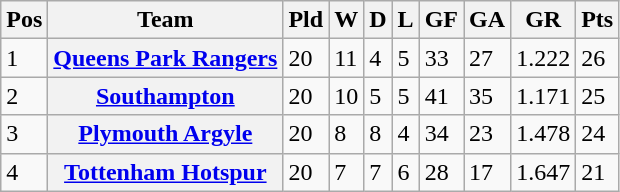<table class="wikitable">
<tr>
<th><abbr>Pos</abbr></th>
<th>Team</th>
<th><abbr>Pld</abbr></th>
<th><abbr>W</abbr></th>
<th><abbr>D</abbr></th>
<th><abbr>L</abbr></th>
<th><abbr>GF</abbr></th>
<th><abbr>GA</abbr></th>
<th><abbr>GR</abbr></th>
<th><abbr>Pts</abbr></th>
</tr>
<tr>
<td>1</td>
<th><a href='#'>Queens Park Rangers</a></th>
<td>20</td>
<td>11</td>
<td>4</td>
<td>5</td>
<td>33</td>
<td>27</td>
<td>1.222</td>
<td>26</td>
</tr>
<tr>
<td>2</td>
<th><a href='#'>Southampton</a></th>
<td>20</td>
<td>10</td>
<td>5</td>
<td>5</td>
<td>41</td>
<td>35</td>
<td>1.171</td>
<td>25</td>
</tr>
<tr>
<td>3</td>
<th><a href='#'>Plymouth Argyle</a></th>
<td>20</td>
<td>8</td>
<td>8</td>
<td>4</td>
<td>34</td>
<td>23</td>
<td>1.478</td>
<td>24</td>
</tr>
<tr>
<td>4</td>
<th><a href='#'>Tottenham Hotspur</a></th>
<td>20</td>
<td>7</td>
<td>7</td>
<td>6</td>
<td>28</td>
<td>17</td>
<td>1.647</td>
<td>21</td>
</tr>
</table>
